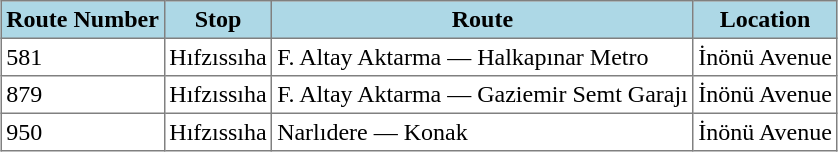<table class="toccolours" border="1" cellpadding="3" style="border-collapse:collapse; margin: 1em auto;">
<tr style="background:lightblue;">
<th>Route Number</th>
<th>Stop</th>
<th>Route</th>
<th>Location</th>
</tr>
<tr>
<td>581</td>
<td>Hıfzıssıha</td>
<td>F. Altay Aktarma — Halkapınar Metro</td>
<td>İnönü Avenue</td>
</tr>
<tr>
<td>879</td>
<td>Hıfzıssıha</td>
<td>F. Altay Aktarma — Gaziemir Semt Garajı </td>
<td>İnönü Avenue</td>
</tr>
<tr>
<td>950</td>
<td>Hıfzıssıha</td>
<td>Narlıdere — Konak</td>
<td>İnönü Avenue</td>
</tr>
</table>
